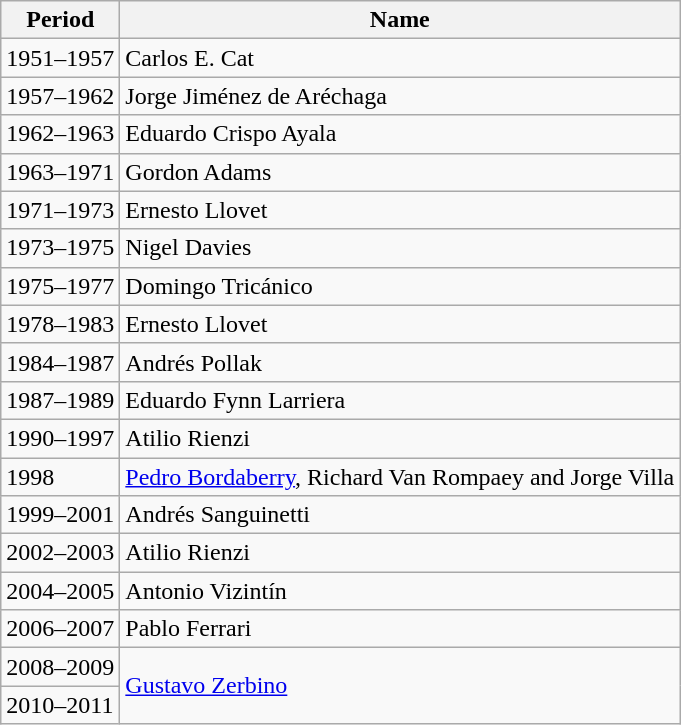<table class="wikitable">
<tr>
<th>Period</th>
<th>Name</th>
</tr>
<tr>
<td>1951–1957</td>
<td>Carlos E. Cat</td>
</tr>
<tr>
<td>1957–1962</td>
<td>Jorge Jiménez de Aréchaga</td>
</tr>
<tr>
<td>1962–1963</td>
<td>Eduardo Crispo Ayala</td>
</tr>
<tr>
<td>1963–1971</td>
<td>Gordon Adams</td>
</tr>
<tr>
<td>1971–1973</td>
<td>Ernesto Llovet</td>
</tr>
<tr>
<td>1973–1975</td>
<td>Nigel Davies</td>
</tr>
<tr>
<td>1975–1977</td>
<td>Domingo Tricánico</td>
</tr>
<tr>
<td>1978–1983</td>
<td>Ernesto Llovet</td>
</tr>
<tr>
<td>1984–1987</td>
<td>Andrés Pollak</td>
</tr>
<tr>
<td>1987–1989</td>
<td>Eduardo Fynn Larriera</td>
</tr>
<tr>
<td>1990–1997</td>
<td>Atilio Rienzi</td>
</tr>
<tr>
<td>1998</td>
<td><a href='#'>Pedro Bordaberry</a>, Richard Van Rompaey and Jorge Villa</td>
</tr>
<tr>
<td>1999–2001</td>
<td>Andrés Sanguinetti</td>
</tr>
<tr>
<td>2002–2003</td>
<td>Atilio Rienzi</td>
</tr>
<tr>
<td>2004–2005</td>
<td>Antonio Vizintín</td>
</tr>
<tr>
<td>2006–2007</td>
<td>Pablo Ferrari</td>
</tr>
<tr>
<td>2008–2009</td>
<td rowspan="2"><a href='#'>Gustavo Zerbino</a></td>
</tr>
<tr>
<td>2010–2011</td>
</tr>
</table>
